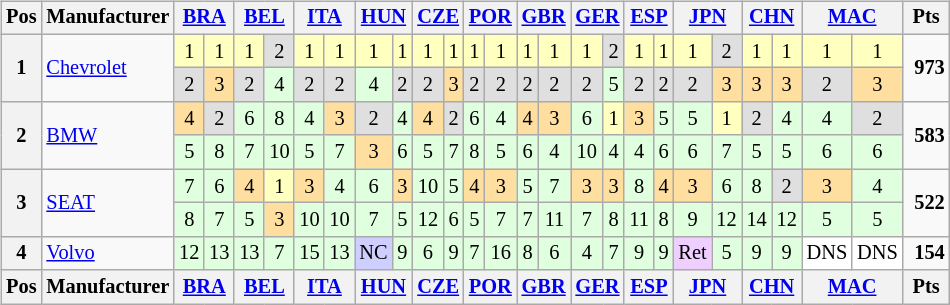<table>
<tr>
<td valign="top"><br><table align="left"| class="wikitable" style="font-size: 85%; text-align: center">
<tr valign="top">
<th valign=middle>Pos</th>
<th valign=middle>Manufacturer</th>
<th colspan=2><a href='#'>BRA</a><br></th>
<th colspan=2><a href='#'>BEL</a><br></th>
<th colspan=2><a href='#'>ITA</a><br></th>
<th colspan=2><a href='#'>HUN</a><br></th>
<th colspan=2><a href='#'>CZE</a><br></th>
<th colspan=2><a href='#'>POR</a><br></th>
<th colspan=2><a href='#'>GBR</a><br></th>
<th colspan=2><a href='#'>GER</a><br></th>
<th colspan=2><a href='#'>ESP</a><br></th>
<th colspan=2><a href='#'>JPN</a><br></th>
<th colspan=2><a href='#'>CHN</a><br></th>
<th colspan=2><a href='#'>MAC</a><br></th>
<th valign=middle> Pts </th>
</tr>
<tr>
<th rowspan=2>1</th>
<td align="left" rowspan=2> <a href='#'>Chevrolet</a></td>
<td style="background:#ffffbf;">1</td>
<td style="background:#ffffbf;">1</td>
<td style="background:#ffffbf;">1</td>
<td style="background:#dfdfdf;">2</td>
<td style="background:#ffffbf;">1</td>
<td style="background:#ffffbf;">1</td>
<td style="background:#ffffbf;">1</td>
<td style="background:#ffffbf;">1</td>
<td style="background:#ffffbf;">1</td>
<td style="background:#ffffbf;">1</td>
<td style="background:#ffffbf;">1</td>
<td style="background:#ffffbf;">1</td>
<td style="background:#ffffbf;">1</td>
<td style="background:#ffffbf;">1</td>
<td style="background:#ffffbf;">1</td>
<td style="background:#dfdfdf;">2</td>
<td style="background:#ffffbf;">1</td>
<td style="background:#ffffbf;">1</td>
<td style="background:#ffffbf;">1</td>
<td style="background:#dfdfdf;">2</td>
<td style="background:#ffffbf;">1</td>
<td style="background:#ffffbf;">1</td>
<td style="background:#ffffbf;">1</td>
<td style="background:#ffffbf;">1</td>
<td align="right" rowspan=2><strong>973</strong></td>
</tr>
<tr>
<td style="background:#dfdfdf;">2</td>
<td style="background:#ffdf9f;">3</td>
<td style="background:#dfdfdf;">2</td>
<td style="background:#dfffdf;">4</td>
<td style="background:#dfdfdf;">2</td>
<td style="background:#dfdfdf;">2</td>
<td style="background:#dfffdf;">4</td>
<td style="background:#dfdfdf;">2</td>
<td style="background:#dfdfdf;">2</td>
<td style="background:#ffdf9f;">3</td>
<td style="background:#dfdfdf;">2</td>
<td style="background:#dfdfdf;">2</td>
<td style="background:#dfdfdf;">2</td>
<td style="background:#dfdfdf;">2</td>
<td style="background:#dfdfdf;">2</td>
<td style="background:#dfffdf;">5</td>
<td style="background:#dfdfdf;">2</td>
<td style="background:#dfdfdf;">2</td>
<td style="background:#dfdfdf;">2</td>
<td style="background:#ffdf9f;">3</td>
<td style="background:#ffdf9f;">3</td>
<td style="background:#ffdf9f;">3</td>
<td style="background:#dfdfdf;">2</td>
<td style="background:#ffdf9f;">3</td>
</tr>
<tr>
<th rowspan=2>2</th>
<td align="left" rowspan=2> <a href='#'>BMW</a></td>
<td style="background:#ffdf9f;">4</td>
<td style="background:#dfdfdf;">2</td>
<td style="background:#dfffdf;">6</td>
<td style="background:#dfffdf;">8</td>
<td style="background:#dfffdf;">4</td>
<td style="background:#ffdf9f;">3</td>
<td style="background:#dfdfdf;">2</td>
<td style="background:#dfffdf;">4</td>
<td style="background:#ffdf9f;">4</td>
<td style="background:#dfdfdf;">2</td>
<td style="background:#dfffdf;">6</td>
<td style="background:#dfffdf;">4</td>
<td style="background:#ffdf9f;">4</td>
<td style="background:#ffdf9f;">3</td>
<td style="background:#dfffdf;">6</td>
<td style="background:#ffffbf;">1</td>
<td style="background:#ffdf9f;">3</td>
<td style="background:#dfffdf;">5</td>
<td style="background:#dfffdf;">5</td>
<td style="background:#ffffbf;">1</td>
<td style="background:#dfdfdf;">2</td>
<td style="background:#dfffdf;">4</td>
<td style="background:#dfffdf;">4</td>
<td style="background:#dfdfdf;">2</td>
<td align="right" rowspan=2><strong>583</strong></td>
</tr>
<tr>
<td style="background:#dfffdf;">5</td>
<td style="background:#dfffdf;">8</td>
<td style="background:#dfffdf;">7</td>
<td style="background:#dfffdf;">10</td>
<td style="background:#dfffdf;">5</td>
<td style="background:#dfffdf;">7</td>
<td style="background:#ffdf9f;">3</td>
<td style="background:#dfffdf;">6</td>
<td style="background:#dfffdf;">5</td>
<td style="background:#dfffdf;">7</td>
<td style="background:#dfffdf;">8</td>
<td style="background:#dfffdf;">5</td>
<td style="background:#dfffdf;">6</td>
<td style="background:#dfffdf;">4</td>
<td style="background:#dfffdf;">10</td>
<td style="background:#dfffdf;">4</td>
<td style="background:#dfffdf;">4</td>
<td style="background:#dfffdf;">6</td>
<td style="background:#dfffdf;">6</td>
<td style="background:#dfffdf;">7</td>
<td style="background:#dfffdf;">5</td>
<td style="background:#dfffdf;">5</td>
<td style="background:#dfffdf;">6</td>
<td style="background:#dfffdf;">6</td>
</tr>
<tr>
<th rowspan=2>3</th>
<td align="left" rowspan=2> <a href='#'>SEAT</a></td>
<td style="background:#dfffdf;">7</td>
<td style="background:#dfffdf;">6</td>
<td style="background:#ffdf9f;">4</td>
<td style="background:#ffffbf;">1</td>
<td style="background:#ffdf9f;">3</td>
<td style="background:#dfffdf;">4</td>
<td style="background:#dfffdf;">6</td>
<td style="background:#ffdf9f;">3</td>
<td style="background:#dfffdf;">10</td>
<td style="background:#dfffdf;">5</td>
<td style="background:#ffdf9f;">4</td>
<td style="background:#ffdf9f;">3</td>
<td style="background:#dfffdf;">5</td>
<td style="background:#dfffdf;">7</td>
<td style="background:#ffdf9f;">3</td>
<td style="background:#ffdf9f;">3</td>
<td style="background:#dfffdf;">8</td>
<td style="background:#ffdf9f;">4</td>
<td style="background:#ffdf9f;">3</td>
<td style="background:#dfffdf;">6</td>
<td style="background:#dfffdf;">8</td>
<td style="background:#dfdfdf;">2</td>
<td style="background:#ffdf9f;">3</td>
<td style="background:#dfffdf;">4</td>
<td align="right" rowspan=2><strong>522</strong></td>
</tr>
<tr>
<td style="background:#dfffdf;">8</td>
<td style="background:#dfffdf;">7</td>
<td style="background:#dfffdf;">5</td>
<td style="background:#ffdf9f;">3</td>
<td style="background:#dfffdf;">10</td>
<td style="background:#dfffdf;">10</td>
<td style="background:#dfffdf;">7</td>
<td style="background:#dfffdf;">5</td>
<td style="background:#dfffdf;">12</td>
<td style="background:#dfffdf;">6</td>
<td style="background:#dfffdf;">5</td>
<td style="background:#dfffdf;">7</td>
<td style="background:#dfffdf;">7</td>
<td style="background:#dfffdf;">11</td>
<td style="background:#dfffdf;">7</td>
<td style="background:#dfffdf;">8</td>
<td style="background:#dfffdf;">11</td>
<td style="background:#dfffdf;">8</td>
<td style="background:#dfffdf;">9</td>
<td style="background:#dfffdf;">12</td>
<td style="background:#dfffdf;">14</td>
<td style="background:#dfffdf;">12</td>
<td style="background:#dfffdf;">5</td>
<td style="background:#dfffdf;">5</td>
</tr>
<tr>
<th>4</th>
<td align="left"> <a href='#'>Volvo</a></td>
<td style="background:#dfffdf;">12</td>
<td style="background:#dfffdf;">13</td>
<td style="background:#dfffdf;">13</td>
<td style="background:#dfffdf;">7</td>
<td style="background:#dfffdf;">15</td>
<td style="background:#dfffdf;">13</td>
<td style="background:#cfcfff;">NC</td>
<td style="background:#dfffdf;">9</td>
<td style="background:#dfffdf;">6</td>
<td style="background:#dfffdf;">9</td>
<td style="background:#dfffdf;">7</td>
<td style="background:#dfffdf;">16</td>
<td style="background:#dfffdf;">8</td>
<td style="background:#dfffdf;">6</td>
<td style="background:#dfffdf;">4</td>
<td style="background:#dfffdf;">7</td>
<td style="background:#dfffdf;">9</td>
<td style="background:#dfffdf;">9</td>
<td style="background:#efcfff;">Ret</td>
<td style="background:#dfffdf;">5</td>
<td style="background:#dfffdf;">9</td>
<td style="background:#dfffdf;">9</td>
<td style="background:#ffffff;">DNS</td>
<td style="background:#ffffff;">DNS</td>
<td align="right"><strong>154</strong></td>
</tr>
<tr valign="top">
<th valign=middle>Pos</th>
<th valign=middle>Manufacturer</th>
<th colspan=2><a href='#'>BRA</a><br></th>
<th colspan=2><a href='#'>BEL</a><br></th>
<th colspan=2><a href='#'>ITA</a><br></th>
<th colspan=2><a href='#'>HUN</a><br></th>
<th colspan=2><a href='#'>CZE</a><br></th>
<th colspan=2><a href='#'>POR</a><br></th>
<th colspan=2><a href='#'>GBR</a><br></th>
<th colspan=2><a href='#'>GER</a><br></th>
<th colspan=2><a href='#'>ESP</a><br></th>
<th colspan=2><a href='#'>JPN</a><br></th>
<th colspan=2><a href='#'>CHN</a><br></th>
<th colspan=2><a href='#'>MAC</a><br></th>
<th valign=middle> Pts </th>
</tr>
</table>
</td>
<td valign="top"></td>
</tr>
</table>
